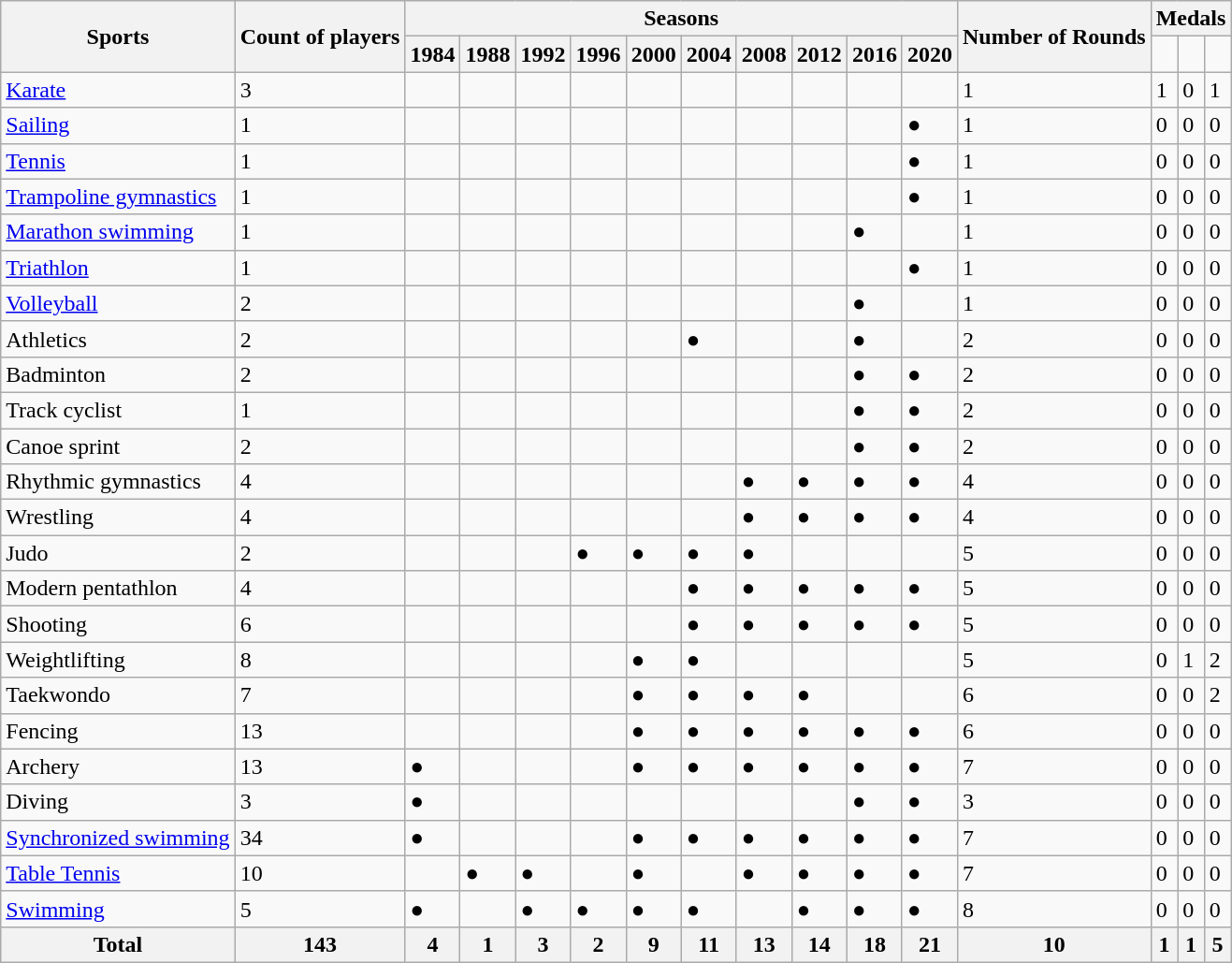<table class="wikitable sortable">
<tr>
<th rowspan="2">Sports</th>
<th rowspan="2">Count of players</th>
<th colspan="10">Seasons</th>
<th rowspan="2">Number of Rounds</th>
<th colspan="3">Medals</th>
</tr>
<tr>
<th>1984</th>
<th>1988</th>
<th>1992</th>
<th>1996</th>
<th>2000</th>
<th>2004</th>
<th>2008</th>
<th>2012</th>
<th>2016</th>
<th>2020</th>
<td></td>
<td></td>
<td></td>
</tr>
<tr>
<td><a href='#'>Karate</a></td>
<td>3</td>
<td></td>
<td></td>
<td></td>
<td></td>
<td></td>
<td></td>
<td></td>
<td></td>
<td></td>
<td></td>
<td>1</td>
<td>1</td>
<td>0</td>
<td>1</td>
</tr>
<tr>
<td><a href='#'>Sailing</a></td>
<td>1</td>
<td></td>
<td></td>
<td></td>
<td></td>
<td></td>
<td></td>
<td></td>
<td></td>
<td></td>
<td>●</td>
<td>1</td>
<td>0</td>
<td>0</td>
<td>0</td>
</tr>
<tr>
<td><a href='#'>Tennis</a></td>
<td>1</td>
<td></td>
<td></td>
<td></td>
<td></td>
<td></td>
<td></td>
<td></td>
<td></td>
<td></td>
<td>●</td>
<td>1</td>
<td>0</td>
<td>0</td>
<td>0</td>
</tr>
<tr>
<td><a href='#'>Trampoline gymnastics</a></td>
<td>1</td>
<td></td>
<td></td>
<td></td>
<td></td>
<td></td>
<td></td>
<td></td>
<td></td>
<td></td>
<td>●</td>
<td>1</td>
<td>0</td>
<td>0</td>
<td>0</td>
</tr>
<tr>
<td><a href='#'>Marathon swimming</a></td>
<td>1</td>
<td></td>
<td></td>
<td></td>
<td></td>
<td></td>
<td></td>
<td></td>
<td></td>
<td>●</td>
<td></td>
<td>1</td>
<td>0</td>
<td>0</td>
<td>0</td>
</tr>
<tr>
<td><a href='#'>Triathlon</a></td>
<td>1</td>
<td></td>
<td></td>
<td></td>
<td></td>
<td></td>
<td></td>
<td></td>
<td></td>
<td></td>
<td>●</td>
<td>1</td>
<td>0</td>
<td>0</td>
<td>0</td>
</tr>
<tr>
<td><a href='#'>Volleyball</a></td>
<td>2</td>
<td></td>
<td></td>
<td></td>
<td></td>
<td></td>
<td></td>
<td></td>
<td></td>
<td>●</td>
<td></td>
<td>1</td>
<td>0</td>
<td>0</td>
<td>0</td>
</tr>
<tr>
<td>Athletics</td>
<td>2</td>
<td></td>
<td></td>
<td></td>
<td></td>
<td></td>
<td>●</td>
<td></td>
<td></td>
<td>●</td>
<td></td>
<td>2</td>
<td>0</td>
<td>0</td>
<td>0</td>
</tr>
<tr>
<td>Badminton</td>
<td>2</td>
<td></td>
<td></td>
<td></td>
<td></td>
<td></td>
<td></td>
<td></td>
<td></td>
<td>●</td>
<td>●</td>
<td>2</td>
<td>0</td>
<td>0</td>
<td>0</td>
</tr>
<tr>
<td>Track cyclist</td>
<td>1</td>
<td></td>
<td></td>
<td></td>
<td></td>
<td></td>
<td></td>
<td></td>
<td></td>
<td>●</td>
<td>●</td>
<td>2</td>
<td>0</td>
<td>0</td>
<td>0</td>
</tr>
<tr>
<td>Canoe sprint</td>
<td>2</td>
<td></td>
<td></td>
<td></td>
<td></td>
<td></td>
<td></td>
<td></td>
<td></td>
<td>●</td>
<td>●</td>
<td>2</td>
<td>0</td>
<td>0</td>
<td>0</td>
</tr>
<tr>
<td>Rhythmic gymnastics</td>
<td>4</td>
<td></td>
<td></td>
<td></td>
<td></td>
<td></td>
<td></td>
<td>●</td>
<td>●</td>
<td>●</td>
<td>●</td>
<td>4</td>
<td>0</td>
<td>0</td>
<td>0</td>
</tr>
<tr>
<td>Wrestling</td>
<td>4</td>
<td></td>
<td></td>
<td></td>
<td></td>
<td></td>
<td></td>
<td>●</td>
<td>●</td>
<td>●</td>
<td>●</td>
<td>4</td>
<td>0</td>
<td>0</td>
<td>0</td>
</tr>
<tr>
<td>Judo</td>
<td>2</td>
<td></td>
<td></td>
<td></td>
<td>●</td>
<td>●</td>
<td>●</td>
<td>●</td>
<td></td>
<td></td>
<td></td>
<td>5</td>
<td>0</td>
<td>0</td>
<td>0</td>
</tr>
<tr>
<td>Modern pentathlon</td>
<td>4</td>
<td></td>
<td></td>
<td></td>
<td></td>
<td></td>
<td>●</td>
<td>●</td>
<td>●</td>
<td>●</td>
<td>●</td>
<td>5</td>
<td>0</td>
<td>0</td>
<td>0</td>
</tr>
<tr>
<td>Shooting</td>
<td>6</td>
<td></td>
<td></td>
<td></td>
<td></td>
<td></td>
<td>●</td>
<td>●</td>
<td>●</td>
<td>●</td>
<td>●</td>
<td>5</td>
<td>0</td>
<td>0</td>
<td>0</td>
</tr>
<tr>
<td>Weightlifting</td>
<td>8</td>
<td></td>
<td></td>
<td></td>
<td></td>
<td>●</td>
<td>●</td>
<td></td>
<td></td>
<td></td>
<td></td>
<td>5</td>
<td>0</td>
<td>1</td>
<td>2</td>
</tr>
<tr>
<td>Taekwondo</td>
<td>7</td>
<td></td>
<td></td>
<td></td>
<td></td>
<td>●</td>
<td>●</td>
<td>●</td>
<td>●</td>
<td></td>
<td></td>
<td>6</td>
<td>0</td>
<td>0</td>
<td>2</td>
</tr>
<tr>
<td>Fencing</td>
<td>13</td>
<td></td>
<td></td>
<td></td>
<td></td>
<td>●</td>
<td>●</td>
<td>●</td>
<td>●</td>
<td>●</td>
<td>●</td>
<td>6</td>
<td>0</td>
<td>0</td>
<td>0</td>
</tr>
<tr>
<td>Archery</td>
<td>13</td>
<td>●</td>
<td></td>
<td></td>
<td></td>
<td>●</td>
<td>●</td>
<td>●</td>
<td>●</td>
<td>●</td>
<td>●</td>
<td>7</td>
<td>0</td>
<td>0</td>
<td>0</td>
</tr>
<tr>
<td>Diving</td>
<td>3</td>
<td>●</td>
<td></td>
<td></td>
<td></td>
<td></td>
<td></td>
<td></td>
<td></td>
<td>●</td>
<td>●</td>
<td>3</td>
<td>0</td>
<td>0</td>
<td>0</td>
</tr>
<tr>
<td><a href='#'>Synchronized swimming</a></td>
<td>34</td>
<td>●</td>
<td></td>
<td></td>
<td></td>
<td>●</td>
<td>●</td>
<td>●</td>
<td>●</td>
<td>●</td>
<td>●</td>
<td>7</td>
<td>0</td>
<td>0</td>
<td>0</td>
</tr>
<tr>
<td><a href='#'>Table Tennis</a></td>
<td>10</td>
<td></td>
<td>●</td>
<td>●</td>
<td></td>
<td>●</td>
<td></td>
<td>●</td>
<td>●</td>
<td>●</td>
<td>●</td>
<td>7</td>
<td>0</td>
<td>0</td>
<td>0</td>
</tr>
<tr>
<td><a href='#'>Swimming</a></td>
<td>5</td>
<td>●</td>
<td></td>
<td>●</td>
<td>●</td>
<td>●</td>
<td>●</td>
<td></td>
<td>●</td>
<td>●</td>
<td>●</td>
<td>8</td>
<td>0</td>
<td>0</td>
<td>0</td>
</tr>
<tr>
<th>Total</th>
<th>143</th>
<th>4</th>
<th>1</th>
<th>3</th>
<th>2</th>
<th>9</th>
<th>11</th>
<th>13</th>
<th>14</th>
<th>18</th>
<th>21</th>
<th>10</th>
<th>1</th>
<th>1</th>
<th>5</th>
</tr>
</table>
